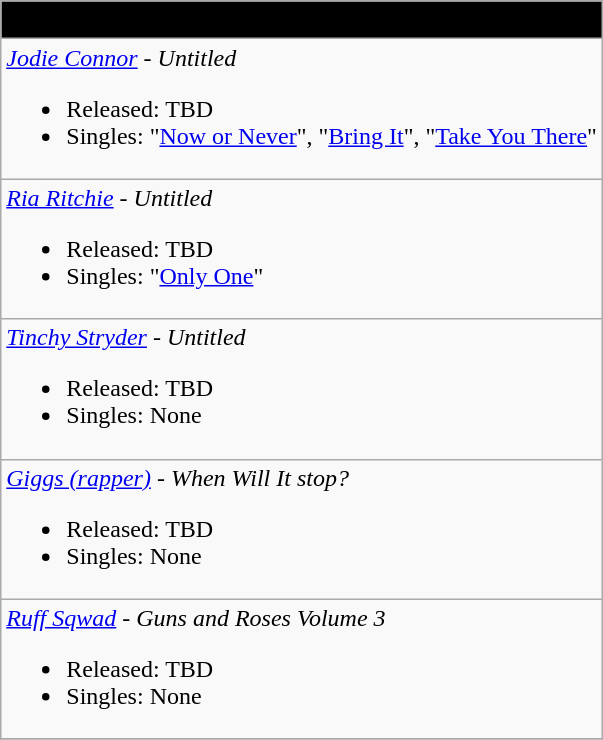<table class="wikitable">
<tr>
<th style="background:#000000;" align="center"><span>Information</span></th>
</tr>
<tr>
<td align="left"><em><a href='#'>Jodie Connor</a> - Untitled</em><br><ul><li>Released: TBD </li><li>Singles: "<a href='#'>Now or Never</a>", "<a href='#'>Bring It</a>", "<a href='#'>Take You There</a>"</li></ul></td>
</tr>
<tr>
<td align="left"><em><a href='#'>Ria Ritchie</a> - Untitled</em><br><ul><li>Released: TBD </li><li>Singles: "<a href='#'>Only One</a>"</li></ul></td>
</tr>
<tr>
<td align="left"><em><a href='#'>Tinchy Stryder</a> - Untitled</em><br><ul><li>Released: TBD</li><li>Singles: None</li></ul></td>
</tr>
<tr>
<td align="left"><em><a href='#'>Giggs (rapper)</a> - When Will It stop?</em><br><ul><li>Released: TBD</li><li>Singles: None</li></ul></td>
</tr>
<tr>
<td align="left"><em><a href='#'>Ruff Sqwad</a> - Guns and Roses Volume 3</em><br><ul><li>Released: TBD</li><li>Singles: None</li></ul></td>
</tr>
<tr>
</tr>
</table>
